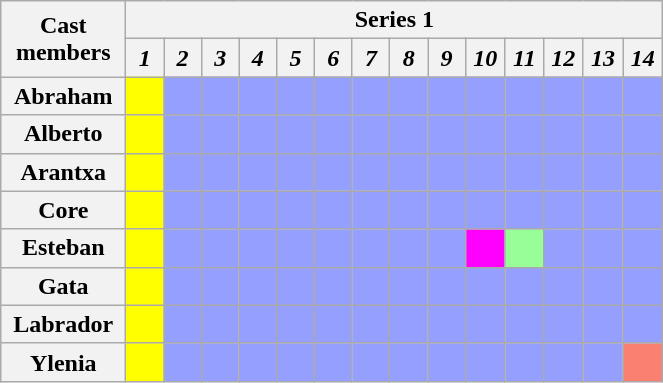<table class="wikitable" style="text-align:center; width:35%;">
<tr>
<th rowspan="2" style="width:15%;">Cast members</th>
<th colspan="14" style="text-align:center;">Series 1</th>
</tr>
<tr>
<th style="text-align:center; width:5%;"><em>1</em></th>
<th style="text-align:center; width:5%;"><em>2</em></th>
<th style="text-align:center; width:5%;"><em>3</em></th>
<th style="text-align:center; width:5%;"><em>4</em></th>
<th style="text-align:center; width:5%;"><em>5</em></th>
<th style="text-align:center; width:5%;"><em>6</em></th>
<th style="text-align:center; width:5%;"><em>7</em></th>
<th style="text-align:center; width:5%;"><em>8</em></th>
<th style="text-align:center; width:5%;"><em>9</em></th>
<th style="text-align:center; width:5%;"><em>10</em></th>
<th style="text-align:center; width:5%;"><em>11</em></th>
<th style="text-align:center; width:5%;"><em>12</em></th>
<th style="text-align:center; width:5%;"><em>13</em></th>
<th style="text-align:center; width:5%;"><em>14</em></th>
</tr>
<tr>
<th>Abraham</th>
<th style="background:#ff0;"></th>
<th style="background:#959FFD;"></th>
<th style="background:#959FFD;"></th>
<th style="background:#959FFD;"></th>
<th style="background:#959FFD;"></th>
<th style="background:#959FFD;"></th>
<th style="background:#959FFD;"></th>
<th style="background:#959FFD;"></th>
<th style="background:#959FFD;"></th>
<th style="background:#959FFD;"></th>
<th style="background:#959FFD;"></th>
<th style="background:#959FFD;"></th>
<th style="background:#959FFD;"></th>
<th style="background:#959FFD;"></th>
</tr>
<tr>
<th>Alberto</th>
<th style="background:#ff0;"></th>
<th style="background:#959FFD;"></th>
<th style="background:#959FFD;"></th>
<th style="background:#959FFD;"></th>
<th style="background:#959FFD;"></th>
<th style="background:#959FFD;"></th>
<th style="background:#959FFD;"></th>
<th style="background:#959FFD;"></th>
<th style="background:#959FFD;"></th>
<th style="background:#959FFD;"></th>
<th style="background:#959FFD;"></th>
<th style="background:#959FFD;"></th>
<th style="background:#959FFD;"></th>
<th style="background:#959FFD;"></th>
</tr>
<tr>
<th>Arantxa</th>
<th style="background:#ff0;"></th>
<th style="background:#959FFD;"></th>
<th style="background:#959FFD;"></th>
<th style="background:#959FFD;"></th>
<th style="background:#959FFD;"></th>
<th style="background:#959FFD;"></th>
<th style="background:#959FFD;"></th>
<th style="background:#959FFD;"></th>
<th style="background:#959FFD;"></th>
<th style="background:#959FFD;"></th>
<th style="background:#959FFD;"></th>
<th style="background:#959FFD;"></th>
<th style="background:#959FFD;"></th>
<th style="background:#959FFD;"></th>
</tr>
<tr>
<th>Core</th>
<th style="background:#ff0;"></th>
<th style="background:#959FFD;"></th>
<th style="background:#959FFD;"></th>
<th style="background:#959FFD;"></th>
<th style="background:#959FFD;"></th>
<th style="background:#959FFD;"></th>
<th style="background:#959FFD;"></th>
<th style="background:#959FFD;"></th>
<th style="background:#959FFD;"></th>
<th style="background:#959FFD;"></th>
<th style="background:#959FFD;"></th>
<th style="background:#959FFD;"></th>
<th style="background:#959FFD;"></th>
<th style="background:#959FFD;"></th>
</tr>
<tr>
<th>Esteban</th>
<th style="background:#ff0;"></th>
<th style="background:#959FFD;"></th>
<th style="background:#959FFD;"></th>
<th style="background:#959FFD;"></th>
<th style="background:#959FFD;"></th>
<th style="background:#959FFD;"></th>
<th style="background:#959FFD;"></th>
<th style="background:#959FFD;"></th>
<th style="background:#959FFD;"></th>
<th style="background:#ff00ff;"></th>
<th style="background:#98FF98;"></th>
<th style="background:#959FFD;"></th>
<th style="background:#959FFD;"></th>
<th style="background:#959FFD;"></th>
</tr>
<tr>
<th>Gata</th>
<th style="background:#ff0;"></th>
<th style="background:#959FFD;"></th>
<th style="background:#959FFD;"></th>
<th style="background:#959FFD;"></th>
<th style="background:#959FFD;"></th>
<th style="background:#959FFD;"></th>
<th style="background:#959FFD;"></th>
<th style="background:#959FFD;"></th>
<th style="background:#959FFD;"></th>
<th style="background:#959FFD;"></th>
<th style="background:#959FFD;"></th>
<th style="background:#959FFD;"></th>
<th style="background:#959FFD;"></th>
<th style="background:#959FFD;"></th>
</tr>
<tr>
<th>Labrador</th>
<th style="background:#ff0;"></th>
<th style="background:#959FFD;"></th>
<th style="background:#959FFD;"></th>
<th style="background:#959FFD;"></th>
<th style="background:#959FFD;"></th>
<th style="background:#959FFD;"></th>
<th style="background:#959FFD;"></th>
<th style="background:#959FFD;"></th>
<th style="background:#959FFD;"></th>
<th style="background:#959FFD;"></th>
<th style="background:#959FFD;"></th>
<th style="background:#959FFD;"></th>
<th style="background:#959FFD;"></th>
<th style="background:#959FFD;"></th>
</tr>
<tr>
<th>Ylenia</th>
<th style="background:#ff0;"></th>
<th style="background:#959FFD;"></th>
<th style="background:#959FFD;"></th>
<th style="background:#959FFD;"></th>
<th style="background:#959FFD;"></th>
<th style="background:#959FFD;"></th>
<th style="background:#959FFD;"></th>
<th style="background:#959FFD;"></th>
<th style="background:#959FFD;"></th>
<th style="background:#959FFD;"></th>
<th style="background:#959FFD;"></th>
<th style="background:#959FFD;"></th>
<th style="background:#959FFD;"></th>
<th style="background:#FA8072;"></th>
</tr>
</table>
